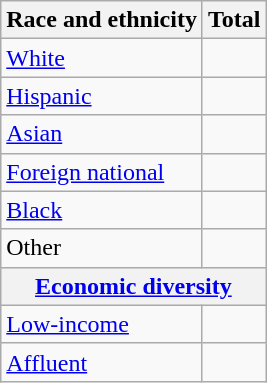<table class="wikitable floatright sortable collapsible"; text-align:right; font-size:80%;">
<tr>
<th>Race and ethnicity</th>
<th colspan="2" data-sort-type=number>Total</th>
</tr>
<tr>
<td><a href='#'>White</a></td>
<td align=right></td>
</tr>
<tr>
<td><a href='#'>Hispanic</a></td>
<td align=right></td>
</tr>
<tr>
<td><a href='#'>Asian</a></td>
<td align=right></td>
</tr>
<tr>
<td><a href='#'>Foreign national</a></td>
<td align=right></td>
</tr>
<tr>
<td><a href='#'>Black</a></td>
<td align=right></td>
</tr>
<tr>
<td>Other</td>
<td align=right></td>
</tr>
<tr>
<th colspan="4" data-sort-type=number><a href='#'>Economic diversity</a></th>
</tr>
<tr>
<td><a href='#'>Low-income</a></td>
<td align=right></td>
</tr>
<tr>
<td><a href='#'>Affluent</a></td>
<td align=right></td>
</tr>
</table>
